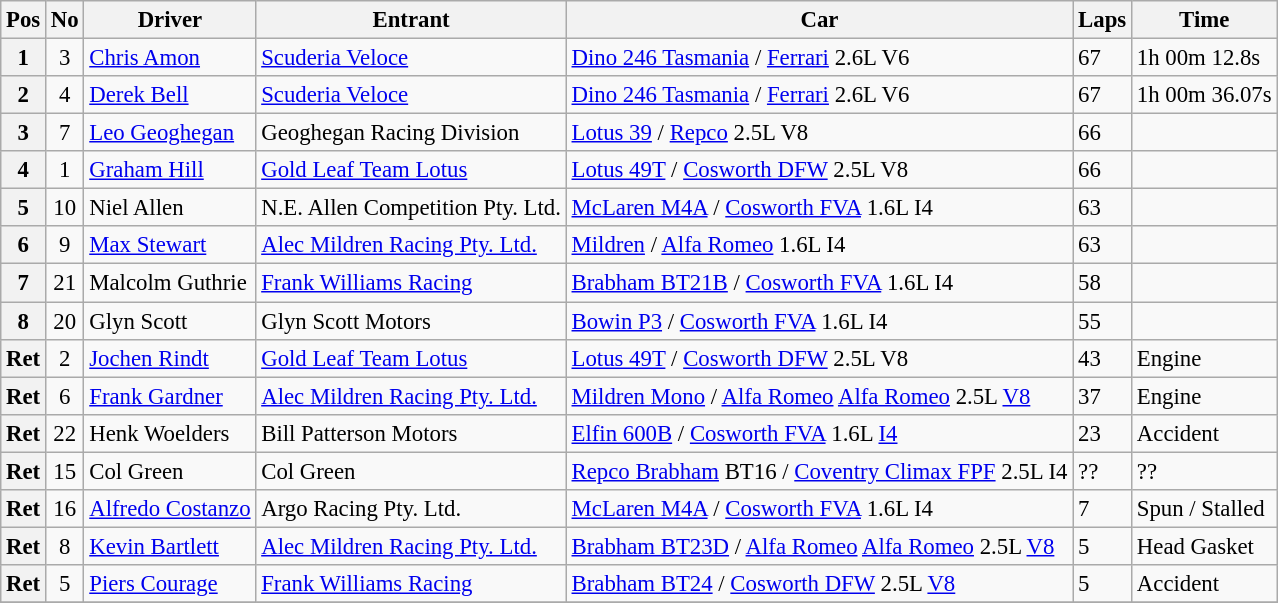<table class="wikitable" style="font-size: 95%;">
<tr>
<th>Pos</th>
<th>No</th>
<th>Driver</th>
<th>Entrant</th>
<th>Car</th>
<th>Laps</th>
<th>Time</th>
</tr>
<tr>
<th>1</th>
<td align="center">3</td>
<td> <a href='#'>Chris Amon</a></td>
<td><a href='#'>Scuderia Veloce</a></td>
<td><a href='#'>Dino 246 Tasmania</a> / <a href='#'>Ferrari</a> 2.6L V6</td>
<td>67</td>
<td>1h 00m 12.8s</td>
</tr>
<tr>
<th>2</th>
<td align="center">4</td>
<td> <a href='#'>Derek Bell</a></td>
<td><a href='#'>Scuderia Veloce</a></td>
<td><a href='#'>Dino 246 Tasmania</a> / <a href='#'>Ferrari</a> 2.6L V6</td>
<td>67</td>
<td>1h 00m 36.07s</td>
</tr>
<tr>
<th>3</th>
<td align="center">7</td>
<td> <a href='#'>Leo Geoghegan</a></td>
<td>Geoghegan Racing Division</td>
<td><a href='#'>Lotus 39</a> / <a href='#'>Repco</a> 2.5L V8</td>
<td>66</td>
<td></td>
</tr>
<tr>
<th>4</th>
<td align="center">1</td>
<td> <a href='#'>Graham Hill</a></td>
<td><a href='#'>Gold Leaf Team Lotus</a></td>
<td><a href='#'>Lotus 49T</a> / <a href='#'>Cosworth DFW</a> 2.5L V8</td>
<td>66</td>
<td></td>
</tr>
<tr>
<th>5</th>
<td align="center">10</td>
<td> Niel Allen</td>
<td>N.E. Allen Competition Pty. Ltd.</td>
<td><a href='#'>McLaren M4A</a> / <a href='#'>Cosworth FVA</a> 1.6L I4</td>
<td>63</td>
<td></td>
</tr>
<tr>
<th>6</th>
<td align="center">9</td>
<td> <a href='#'>Max Stewart</a></td>
<td><a href='#'>Alec Mildren Racing Pty. Ltd.</a></td>
<td><a href='#'>Mildren</a> / <a href='#'>Alfa Romeo</a> 1.6L I4</td>
<td>63</td>
<td></td>
</tr>
<tr>
<th>7</th>
<td align="center">21</td>
<td> Malcolm Guthrie</td>
<td><a href='#'>Frank Williams Racing</a></td>
<td><a href='#'>Brabham BT21B</a> / <a href='#'>Cosworth FVA</a> 1.6L I4</td>
<td>58</td>
<td></td>
</tr>
<tr>
<th>8</th>
<td align="center">20</td>
<td> Glyn Scott</td>
<td>Glyn Scott Motors</td>
<td><a href='#'>Bowin P3</a> / <a href='#'>Cosworth FVA</a> 1.6L I4</td>
<td>55</td>
<td></td>
</tr>
<tr>
<th>Ret</th>
<td align="center">2</td>
<td> <a href='#'>Jochen Rindt</a></td>
<td><a href='#'>Gold Leaf Team Lotus</a></td>
<td><a href='#'>Lotus 49T</a> / <a href='#'>Cosworth DFW</a> 2.5L V8</td>
<td>43</td>
<td>Engine</td>
</tr>
<tr>
<th>Ret</th>
<td align="center">6</td>
<td> <a href='#'>Frank Gardner</a></td>
<td><a href='#'>Alec Mildren Racing Pty. Ltd.</a></td>
<td><a href='#'>Mildren Mono</a> / <a href='#'>Alfa Romeo</a> <a href='#'>Alfa Romeo</a> 2.5L <a href='#'>V8</a></td>
<td>37</td>
<td>Engine</td>
</tr>
<tr>
<th>Ret</th>
<td align="center">22</td>
<td> Henk Woelders</td>
<td>Bill Patterson Motors</td>
<td><a href='#'>Elfin 600B</a> / <a href='#'>Cosworth FVA</a> 1.6L <a href='#'>I4</a></td>
<td>23</td>
<td>Accident</td>
</tr>
<tr>
<th>Ret</th>
<td align="center">15</td>
<td> Col Green</td>
<td>Col Green</td>
<td><a href='#'>Repco Brabham</a> BT16 / <a href='#'>Coventry Climax FPF</a> 2.5L I4</td>
<td>??</td>
<td>??</td>
</tr>
<tr>
<th>Ret</th>
<td align="center">16</td>
<td> <a href='#'>Alfredo Costanzo</a></td>
<td>Argo Racing Pty. Ltd.</td>
<td><a href='#'>McLaren M4A</a> / <a href='#'>Cosworth FVA</a> 1.6L I4</td>
<td>7</td>
<td>Spun / Stalled</td>
</tr>
<tr>
<th>Ret</th>
<td align="center">8</td>
<td> <a href='#'>Kevin Bartlett</a></td>
<td><a href='#'>Alec Mildren Racing Pty. Ltd.</a></td>
<td><a href='#'>Brabham BT23D</a> / <a href='#'>Alfa Romeo</a> <a href='#'>Alfa Romeo</a> 2.5L <a href='#'>V8</a></td>
<td>5</td>
<td>Head Gasket</td>
</tr>
<tr>
<th>Ret</th>
<td align="center">5</td>
<td> <a href='#'>Piers Courage</a></td>
<td><a href='#'>Frank Williams Racing</a></td>
<td><a href='#'>Brabham BT24</a> / <a href='#'>Cosworth DFW</a> 2.5L <a href='#'>V8</a></td>
<td>5</td>
<td>Accident</td>
</tr>
<tr>
</tr>
</table>
